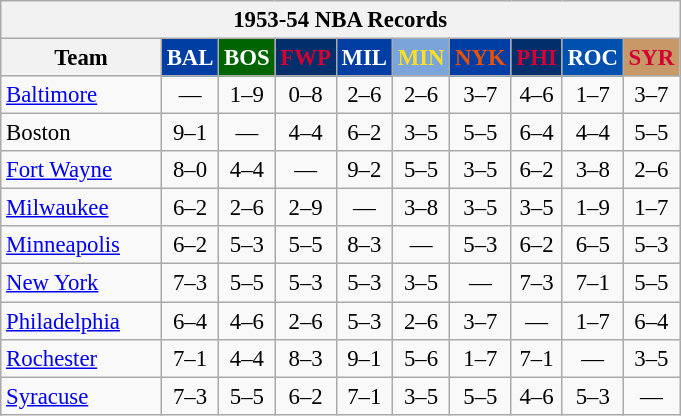<table class="wikitable" style="font-size:95%; text-align:center;">
<tr>
<th colspan=10>1953-54 NBA Records</th>
</tr>
<tr>
<th width=100>Team</th>
<th style="background:#003EA4;color:#FFFFFF;width=35">BAL</th>
<th style="background:#006400;color:#FFFFFF;width=35">BOS</th>
<th style="background:#012F6B;color:#D40032;width=35">FWP</th>
<th style="background:#003EA4;color:#FFFFFF;width=35">MIL</th>
<th style="background:#7BA4DB;color:#FBE122;width=35">MIN</th>
<th style="background:#003EA4;color:#E85109;width=35">NYK</th>
<th style="background:#012F6B;color:#D50033;width=35">PHI</th>
<th style="background:#0050B0;color:#FFFFFF;width=35">ROC</th>
<th style="background:#C79968;color:#D20032;width=35">SYR</th>
</tr>
<tr>
<td style="text-align:left;"><a href='#'>Baltimore</a></td>
<td>—</td>
<td>1–9</td>
<td>0–8</td>
<td>2–6</td>
<td>2–6</td>
<td>3–7</td>
<td>4–6</td>
<td>1–7</td>
<td>3–7</td>
</tr>
<tr>
<td style="text-align:left;">Boston</td>
<td>9–1</td>
<td>—</td>
<td>4–4</td>
<td>6–2</td>
<td>3–5</td>
<td>5–5</td>
<td>6–4</td>
<td>4–4</td>
<td>5–5</td>
</tr>
<tr>
<td style="text-align:left;"><a href='#'>Fort Wayne</a></td>
<td>8–0</td>
<td>4–4</td>
<td>—</td>
<td>9–2</td>
<td>5–5</td>
<td>3–5</td>
<td>6–2</td>
<td>3–8</td>
<td>2–6</td>
</tr>
<tr>
<td style="text-align:left;"><a href='#'>Milwaukee</a></td>
<td>6–2</td>
<td>2–6</td>
<td>2–9</td>
<td>—</td>
<td>3–8</td>
<td>3–5</td>
<td>3–5</td>
<td>1–9</td>
<td>1–7</td>
</tr>
<tr>
<td style="text-align:left;"><a href='#'>Minneapolis</a></td>
<td>6–2</td>
<td>5–3</td>
<td>5–5</td>
<td>8–3</td>
<td>—</td>
<td>5–3</td>
<td>6–2</td>
<td>6–5</td>
<td>5–3</td>
</tr>
<tr>
<td style="text-align:left;"><a href='#'>New York</a></td>
<td>7–3</td>
<td>5–5</td>
<td>5–3</td>
<td>5–3</td>
<td>3–5</td>
<td>—</td>
<td>7–3</td>
<td>7–1</td>
<td>5–5</td>
</tr>
<tr>
<td style="text-align:left;"><a href='#'>Philadelphia</a></td>
<td>6–4</td>
<td>4–6</td>
<td>2–6</td>
<td>5–3</td>
<td>2–6</td>
<td>3–7</td>
<td>—</td>
<td>1–7</td>
<td>6–4</td>
</tr>
<tr>
<td style="text-align:left;"><a href='#'>Rochester</a></td>
<td>7–1</td>
<td>4–4</td>
<td>8–3</td>
<td>9–1</td>
<td>5–6</td>
<td>1–7</td>
<td>7–1</td>
<td>—</td>
<td>3–5</td>
</tr>
<tr>
<td style="text-align:left;"><a href='#'>Syracuse</a></td>
<td>7–3</td>
<td>5–5</td>
<td>6–2</td>
<td>7–1</td>
<td>3–5</td>
<td>5–5</td>
<td>4–6</td>
<td>5–3</td>
<td>—</td>
</tr>
</table>
